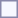<table style="border:1px solid #8888aa; background-color:#f7f8ff; padding:5px; font-size:95%; margin: 0px 12px 12px 0px;">
</table>
